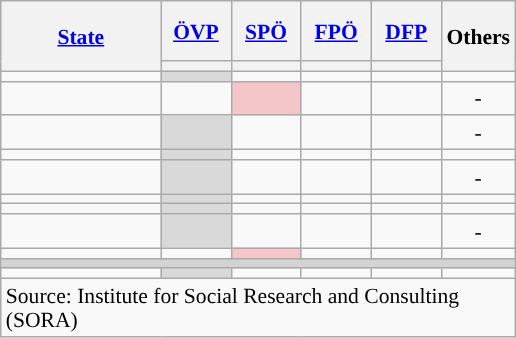<table class="wikitable sortable" style="text-align:center;font-size:90%;line-height:16px">
<tr style="height:40px;">
<th style="width:100px;" rowspan="2"><a href='#'>State</a></th>
<th style="width:40px;"><a href='#'>ÖVP</a></th>
<th style="width:40px;"><a href='#'>SPÖ</a></th>
<th style="width:40px;"><a href='#'>FPÖ</a></th>
<th style="width:40px;"><a href='#'>DFP</a></th>
<th class="unsortable" style="width:40px;" rowspan="2">Others</th>
</tr>
<tr>
<th style="background:"></th>
<th style="background:"></th>
<th style="background:"></th>
<th style="background:"></th>
</tr>
<tr>
<td align=left></td>
<td bgcolor=#D9D9D9><strong></strong></td>
<td></td>
<td></td>
<td></td>
<td></td>
</tr>
<tr>
<td align=left></td>
<td></td>
<td bgcolor=#F4C6C9><strong></strong></td>
<td></td>
<td></td>
<td>-</td>
</tr>
<tr>
<td align=left></td>
<td bgcolor=#D9D9D9><strong></strong></td>
<td></td>
<td></td>
<td></td>
<td>-</td>
</tr>
<tr>
<td align=left></td>
<td bgcolor=#D9D9D9><strong></strong></td>
<td></td>
<td></td>
<td></td>
<td></td>
</tr>
<tr>
<td align=left></td>
<td bgcolor=#D9D9D9><strong></strong></td>
<td></td>
<td></td>
<td></td>
<td>-</td>
</tr>
<tr>
<td align=left></td>
<td bgcolor=#D9D9D9><strong></strong></td>
<td></td>
<td></td>
<td></td>
<td></td>
</tr>
<tr>
<td align=left></td>
<td bgcolor=#D9D9D9><strong></strong></td>
<td></td>
<td></td>
<td></td>
<td></td>
</tr>
<tr>
<td align=left></td>
<td bgcolor=#D9D9D9><strong></strong></td>
<td></td>
<td></td>
<td></td>
<td>-</td>
</tr>
<tr>
<td align=left></td>
<td></td>
<td bgcolor=#F4C6C9><strong></strong></td>
<td></td>
<td></td>
<td></td>
</tr>
<tr>
<td colspan=10 bgcolor=lightgrey></td>
</tr>
<tr>
<td align=left></td>
<td bgcolor=#D9D9D9><strong></strong></td>
<td></td>
<td></td>
<td></td>
<td></td>
</tr>
<tr class=sortbottom>
<td colspan=10 align=left>Source: Institute for Social Research and Consulting (SORA)</td>
</tr>
</table>
